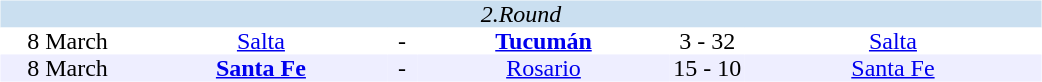<table width=700>
<tr>
<td width=700 valign="top"><br><table border=0 cellspacing=0 cellpadding=0 style="font-size: 100%; border-collapse: collapse;" width=100%>
<tr bgcolor="#CADFF0">
<td style="font-size:100%"; align="center" colspan="6"><em>2.Round</em></td>
</tr>
<tr align=center bgcolor=#FFFFFF>
<td width=90>8 March</td>
<td width=170><a href='#'>Salta</a></td>
<td width=20>-</td>
<td width=170><strong><a href='#'>Tucumán</a></strong></td>
<td width=50>3 - 32</td>
<td width=200><a href='#'>Salta</a></td>
</tr>
<tr align=center bgcolor=#EEEEFF>
<td width=90>8 March</td>
<td width=170><strong><a href='#'>Santa Fe</a></strong></td>
<td width=20>-</td>
<td width=170><a href='#'>Rosario</a></td>
<td width=50>15 - 10</td>
<td width=200><a href='#'>Santa Fe</a></td>
</tr>
</table>
</td>
</tr>
</table>
